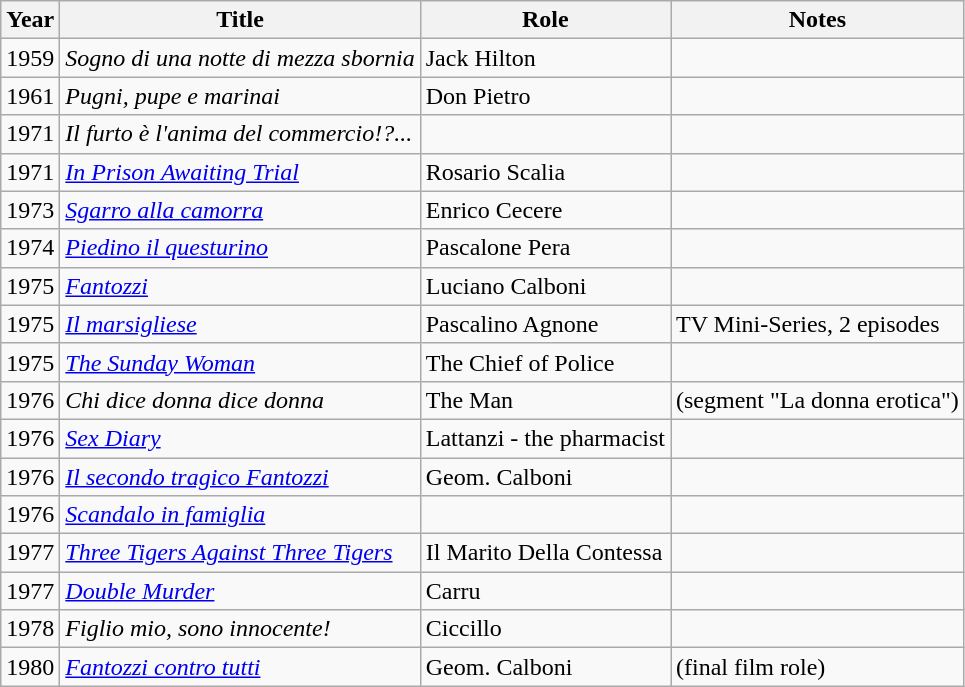<table class="wikitable">
<tr>
<th>Year</th>
<th>Title</th>
<th>Role</th>
<th>Notes</th>
</tr>
<tr>
<td>1959</td>
<td><em>Sogno di una notte di mezza sbornia</em></td>
<td>Jack Hilton</td>
<td></td>
</tr>
<tr>
<td>1961</td>
<td><em>Pugni, pupe e marinai</em></td>
<td>Don Pietro</td>
<td></td>
</tr>
<tr>
<td>1971</td>
<td><em>Il furto è l'anima del commercio!?...</em></td>
<td></td>
<td></td>
</tr>
<tr>
<td>1971</td>
<td><em><a href='#'>In Prison Awaiting Trial</a></em></td>
<td>Rosario Scalia</td>
<td></td>
</tr>
<tr>
<td>1973</td>
<td><em><a href='#'>Sgarro alla camorra</a></em></td>
<td>Enrico Cecere</td>
<td></td>
</tr>
<tr>
<td>1974</td>
<td><em><a href='#'>Piedino il questurino</a></em></td>
<td>Pascalone Pera</td>
<td></td>
</tr>
<tr>
<td>1975</td>
<td><em><a href='#'>Fantozzi</a></em></td>
<td>Luciano Calboni</td>
<td></td>
</tr>
<tr>
<td>1975</td>
<td><em><a href='#'>Il marsigliese</a></em></td>
<td>Pascalino Agnone</td>
<td>TV Mini-Series, 2 episodes</td>
</tr>
<tr>
<td>1975</td>
<td><em><a href='#'>The Sunday Woman</a></em></td>
<td>The Chief of Police</td>
<td></td>
</tr>
<tr>
<td>1976</td>
<td><em>Chi dice donna dice donna</em></td>
<td>The Man</td>
<td>(segment "La donna erotica")</td>
</tr>
<tr>
<td>1976</td>
<td><em><a href='#'>Sex Diary</a></em></td>
<td>Lattanzi - the pharmacist</td>
<td></td>
</tr>
<tr>
<td>1976</td>
<td><em><a href='#'>Il secondo tragico Fantozzi</a></em></td>
<td>Geom. Calboni</td>
<td></td>
</tr>
<tr>
<td>1976</td>
<td><em><a href='#'>Scandalo in famiglia</a></em></td>
<td></td>
<td></td>
</tr>
<tr>
<td>1977</td>
<td><em><a href='#'>Three Tigers Against Three Tigers</a></em></td>
<td>Il Marito Della Contessa</td>
<td></td>
</tr>
<tr>
<td>1977</td>
<td><em><a href='#'>Double Murder</a></em></td>
<td>Carru</td>
<td></td>
</tr>
<tr>
<td>1978</td>
<td><em>Figlio mio, sono innocente!</em></td>
<td>Ciccillo</td>
<td></td>
</tr>
<tr>
<td>1980</td>
<td><em><a href='#'>Fantozzi contro tutti</a></em></td>
<td>Geom. Calboni</td>
<td>(final film role)</td>
</tr>
</table>
